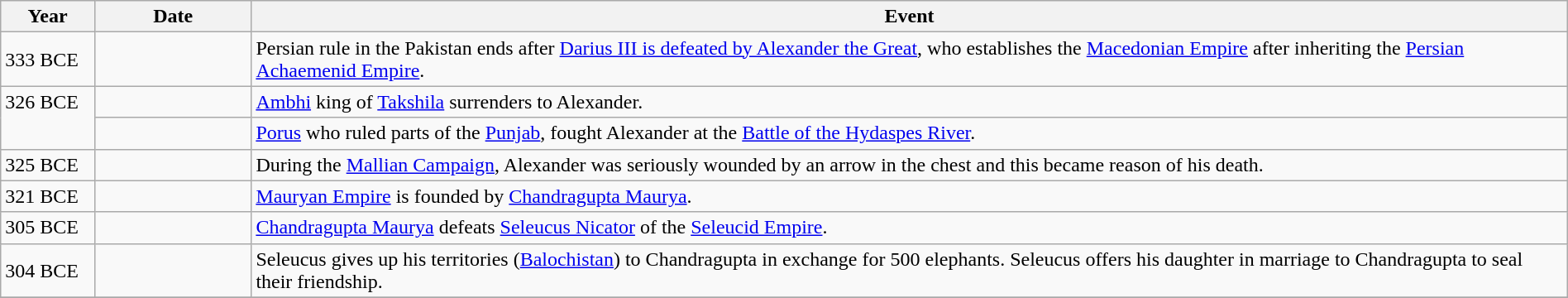<table class="wikitable" style="width:100%">
<tr>
<th style="width:6%">Year</th>
<th style="width:10%">Date</th>
<th>Event</th>
</tr>
<tr>
<td>333 BCE</td>
<td></td>
<td>Persian rule in the Pakistan ends after <a href='#'>Darius III is defeated by Alexander the Great</a>, who establishes the <a href='#'>Macedonian Empire</a> after inheriting the <a href='#'>Persian Achaemenid Empire</a>.</td>
</tr>
<tr>
<td rowspan="2" style="vertical-align:top;">326 BCE</td>
<td></td>
<td><a href='#'>Ambhi</a> king of <a href='#'>Takshila</a> surrenders to Alexander.</td>
</tr>
<tr>
<td></td>
<td><a href='#'>Porus</a> who ruled parts of the <a href='#'>Punjab</a>, fought Alexander at the <a href='#'>Battle of the Hydaspes River</a>.</td>
</tr>
<tr>
<td>325 BCE</td>
<td></td>
<td>During the <a href='#'>Mallian Campaign</a>, Alexander was seriously wounded by an arrow in the chest and this became reason of his death.</td>
</tr>
<tr>
<td>321 BCE</td>
<td></td>
<td><a href='#'>Mauryan Empire</a> is founded by <a href='#'>Chandragupta Maurya</a>.</td>
</tr>
<tr>
<td>305 BCE</td>
<td></td>
<td><a href='#'>Chandragupta Maurya</a> defeats <a href='#'>Seleucus Nicator</a> of the <a href='#'>Seleucid Empire</a>.</td>
</tr>
<tr>
<td>304 BCE</td>
<td></td>
<td>Seleucus gives up his territories (<a href='#'>Balochistan</a>) to Chandragupta in exchange for 500 elephants. Seleucus offers his daughter in marriage to Chandragupta to seal their friendship.</td>
</tr>
<tr>
</tr>
</table>
